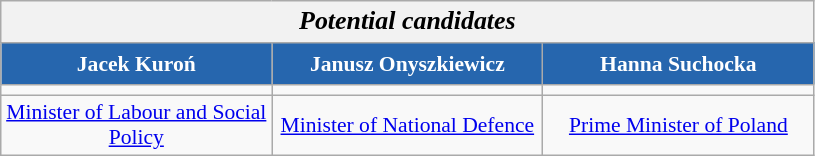<table class="wikitable" style="font-size:90%;">
<tr>
<th colspan="11" style="text-align:center; width:150px; font-size:120%; color:black;"><em>Potential candidates</em></th>
</tr>
<tr style="text-align:center">
<th scope="col" style="width:10em; font-size:120%; background:#2666AE; color:white;"><small>Jacek Kuroń</small></th>
<th scope="col" style="width:10em; font-size:120%; background:#2666AE; color:white;"><small>Janusz Onyszkiewicz</small></th>
<th scope="col" style="width:10em; font-size:120%; background:#2666AE; color:white;"><small>Hanna Suchocka</small></th>
</tr>
<tr style="text-align:center">
<td style="text-align:center"></td>
<td style="text-align:center"></td>
<td style="text-align:center"></td>
</tr>
<tr style="text-align:center">
<td><a href='#'>Minister of Labour and Social Policy</a><br></td>
<td><a href='#'>Minister of National Defence</a><br></td>
<td><a href='#'>Prime Minister of Poland</a><br></td>
</tr>
</table>
